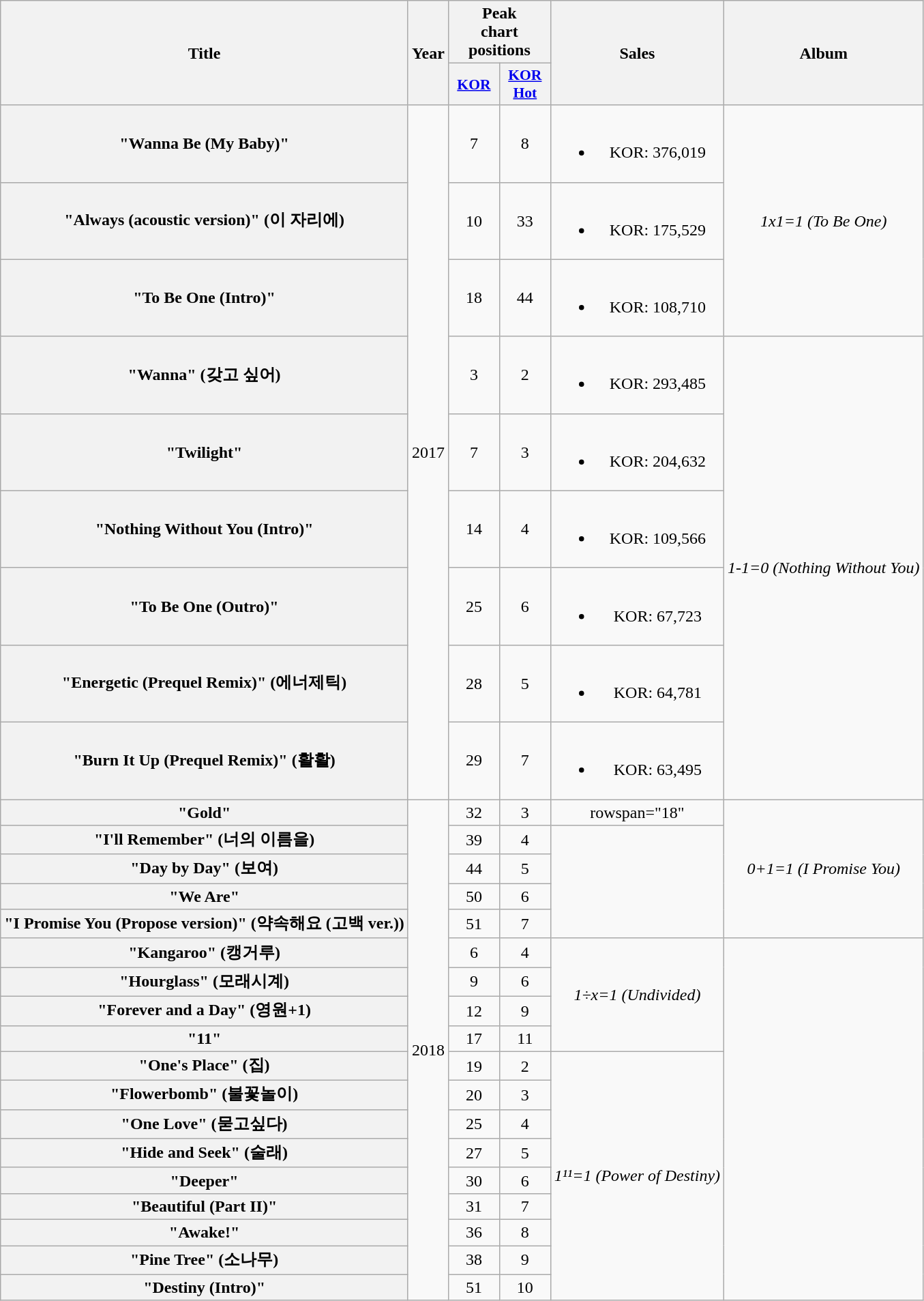<table class="wikitable plainrowheaders" style="text-align:center;" border="1">
<tr>
<th scope="col" rowspan="2">Title</th>
<th scope="col" rowspan="2">Year</th>
<th scope="col" colspan="2">Peak<br>chart<br>positions</th>
<th scope="col" rowspan="2">Sales</th>
<th scope="col" rowspan="2">Album</th>
</tr>
<tr>
<th scope="col" style="width:3em;font-size:90%;"><a href='#'>KOR</a><br></th>
<th scope="col" style="width:3em;font-size:90%;"><a href='#'>KOR<br>Hot</a><br></th>
</tr>
<tr>
<th scope="row">"Wanna Be (My Baby)"</th>
<td rowspan="9">2017</td>
<td>7</td>
<td>8</td>
<td><br><ul><li>KOR: 376,019</li></ul></td>
<td rowspan="3"><em>1x1=1 (To Be One)</em></td>
</tr>
<tr>
<th scope="row">"Always (acoustic version)" (이 자리에)</th>
<td>10</td>
<td>33</td>
<td><br><ul><li>KOR: 175,529</li></ul></td>
</tr>
<tr>
<th scope="row">"To Be One (Intro)"</th>
<td>18</td>
<td>44</td>
<td><br><ul><li>KOR: 108,710</li></ul></td>
</tr>
<tr>
<th scope="row">"Wanna" (갖고 싶어)</th>
<td>3</td>
<td>2</td>
<td><br><ul><li>KOR: 293,485</li></ul></td>
<td rowspan="6"><em>1-1=0 (Nothing Without You)</em></td>
</tr>
<tr>
<th scope="row">"Twilight"</th>
<td>7</td>
<td>3</td>
<td><br><ul><li>KOR: 204,632</li></ul></td>
</tr>
<tr>
<th scope="row">"Nothing Without You (Intro)"</th>
<td>14</td>
<td>4</td>
<td><br><ul><li>KOR: 109,566</li></ul></td>
</tr>
<tr>
<th scope="row">"To Be One (Outro)"</th>
<td>25</td>
<td>6</td>
<td><br><ul><li>KOR: 67,723</li></ul></td>
</tr>
<tr>
<th scope="row">"Energetic (Prequel Remix)" (에너제틱)</th>
<td>28</td>
<td>5</td>
<td><br><ul><li>KOR: 64,781</li></ul></td>
</tr>
<tr>
<th scope="row">"Burn It Up (Prequel Remix)" (활활)</th>
<td>29</td>
<td>7</td>
<td><br><ul><li>KOR: 63,495</li></ul></td>
</tr>
<tr>
<th scope="row">"Gold"</th>
<td rowspan="18">2018</td>
<td>32</td>
<td>3</td>
<td>rowspan="18" </td>
<td rowspan="5"><em>0+1=1 (I Promise You)</em></td>
</tr>
<tr>
<th scope="row">"I'll Remember" (너의 이름을)</th>
<td>39</td>
<td>4</td>
</tr>
<tr>
<th scope="row">"Day by Day" (보여)</th>
<td>44</td>
<td>5</td>
</tr>
<tr>
<th scope="row">"We Are"</th>
<td>50</td>
<td>6</td>
</tr>
<tr>
<th scope="row">"I Promise You (Propose version)" (약속해요 (고백 ver.))</th>
<td>51</td>
<td>7</td>
</tr>
<tr>
<th scope="row">"Kangaroo" (캥거루)<br></th>
<td>6</td>
<td>4</td>
<td rowspan="4"><em>1÷x=1 (Undivided)</em></td>
</tr>
<tr>
<th scope="row">"Hourglass" (모래시계)<br></th>
<td>9</td>
<td>6</td>
</tr>
<tr>
<th scope="row">"Forever and a Day" (영원+1)<br></th>
<td>12</td>
<td>9</td>
</tr>
<tr>
<th scope="row">"11" <br></th>
<td>17</td>
<td>11</td>
</tr>
<tr>
<th scope="row">"One's Place" (집)</th>
<td>19</td>
<td>2</td>
<td rowspan="9"><em>1¹¹=1 (Power of Destiny)</em></td>
</tr>
<tr>
<th scope="row">"Flowerbomb" (불꽃놀이)</th>
<td>20</td>
<td>3</td>
</tr>
<tr>
<th scope="row">"One Love" (묻고싶다)</th>
<td>25</td>
<td>4</td>
</tr>
<tr>
<th scope="row">"Hide and Seek" (술래)</th>
<td>27</td>
<td>5</td>
</tr>
<tr>
<th scope="row">"Deeper"</th>
<td>30</td>
<td>6</td>
</tr>
<tr>
<th scope="row">"Beautiful (Part II)"</th>
<td>31</td>
<td>7</td>
</tr>
<tr>
<th scope="row">"Awake!"</th>
<td>36</td>
<td>8</td>
</tr>
<tr>
<th scope="row">"Pine Tree" (소나무)</th>
<td>38</td>
<td>9</td>
</tr>
<tr>
<th scope="row">"Destiny (Intro)"</th>
<td>51</td>
<td>10</td>
</tr>
</table>
